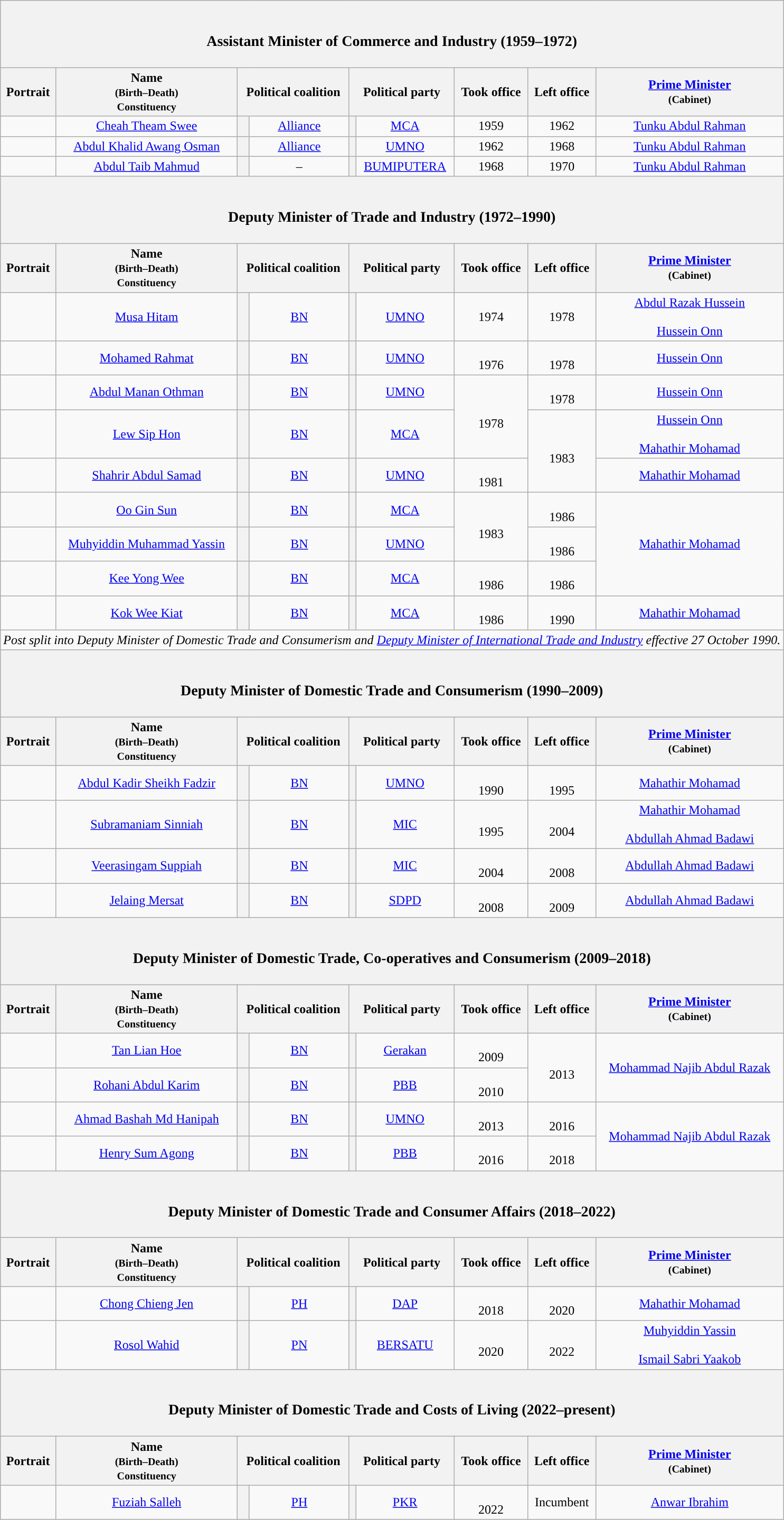<table class="wikitable" style="text-align:center;">
<tr>
<th colspan="9"><br><h3>Assistant Minister of Commerce and Industry (1959–1972)</h3></th>
</tr>
<tr>
<th>Portrait</th>
<th>Name<br><small>(Birth–Death)<br>Constituency</small></th>
<th colspan="2">Political coalition</th>
<th colspan="2">Political party</th>
<th>Took office</th>
<th>Left office</th>
<th><a href='#'>Prime Minister</a><br><small>(Cabinet)</small></th>
</tr>
<tr>
<td></td>
<td><a href='#'>Cheah Theam Swee</a><br></td>
<th style="background:"></th>
<td><a href='#'>Alliance</a></td>
<th style="background:"></th>
<td><a href='#'>MCA</a></td>
<td>1959</td>
<td>1962</td>
<td><a href='#'>Tunku Abdul Rahman</a><br></td>
</tr>
<tr>
<td></td>
<td><a href='#'>Abdul Khalid Awang Osman</a><br></td>
<th style="background:"></th>
<td><a href='#'>Alliance</a></td>
<th style="background:"></th>
<td><a href='#'>UMNO</a></td>
<td>1962</td>
<td>1968</td>
<td><a href='#'>Tunku Abdul Rahman</a><br></td>
</tr>
<tr>
<td></td>
<td><a href='#'>Abdul Taib Mahmud</a><br></td>
<th style="background:"></th>
<td>–</td>
<th style="background:"></th>
<td><a href='#'>BUMIPUTERA</a></td>
<td>1968</td>
<td>1970</td>
<td><a href='#'>Tunku Abdul Rahman</a><br></td>
</tr>
<tr>
<th colspan="9"><br><h3>Deputy Minister of Trade and Industry (1972–1990)</h3></th>
</tr>
<tr>
<th>Portrait</th>
<th>Name<br><small>(Birth–Death)<br>Constituency</small></th>
<th colspan="2">Political coalition</th>
<th colspan="2">Political party</th>
<th>Took office</th>
<th>Left office</th>
<th><a href='#'>Prime Minister</a><br><small>(Cabinet)</small></th>
</tr>
<tr>
<td></td>
<td><a href='#'>Musa Hitam</a><br></td>
<th style="background:"></th>
<td><a href='#'>BN</a></td>
<th style="background:"></th>
<td><a href='#'>UMNO</a></td>
<td>1974</td>
<td>1978</td>
<td><a href='#'>Abdul Razak Hussein</a><br><br><a href='#'>Hussein Onn</a><br></td>
</tr>
<tr>
<td></td>
<td><a href='#'>Mohamed Rahmat</a><br></td>
<th style="background:"></th>
<td><a href='#'>BN</a></td>
<th style="background:"></th>
<td><a href='#'>UMNO</a></td>
<td><br>1976</td>
<td><br>1978</td>
<td><a href='#'>Hussein Onn</a><br></td>
</tr>
<tr>
<td></td>
<td><a href='#'>Abdul Manan Othman</a><br></td>
<th style="background:"></th>
<td><a href='#'>BN</a></td>
<th style="background:"></th>
<td><a href='#'>UMNO</a></td>
<td rowspan="2"><br>1978</td>
<td><br>1978</td>
<td><a href='#'>Hussein Onn</a><br></td>
</tr>
<tr>
<td></td>
<td><a href='#'>Lew Sip Hon</a><br></td>
<th style="background:"></th>
<td><a href='#'>BN</a></td>
<th style="background:"></th>
<td><a href='#'>MCA</a></td>
<td rowspan="2"><br>1983</td>
<td><a href='#'>Hussein Onn</a><br><br><a href='#'>Mahathir Mohamad</a><br></td>
</tr>
<tr>
<td></td>
<td><a href='#'>Shahrir Abdul Samad</a><br></td>
<th style="background:"></th>
<td><a href='#'>BN</a></td>
<th style="background:"></th>
<td><a href='#'>UMNO</a></td>
<td><br>1981</td>
<td><a href='#'>Mahathir Mohamad</a><br></td>
</tr>
<tr>
<td></td>
<td><a href='#'>Oo Gin Sun</a><br></td>
<th style="background:"></th>
<td><a href='#'>BN</a></td>
<th style="background:"></th>
<td><a href='#'>MCA</a></td>
<td rowspan="2"><br>1983</td>
<td><br>1986</td>
<td rowspan="3"><a href='#'>Mahathir Mohamad</a><br></td>
</tr>
<tr>
<td></td>
<td><a href='#'>Muhyiddin Muhammad Yassin</a><br></td>
<th style="background:"></th>
<td><a href='#'>BN</a></td>
<th style="background:"></th>
<td><a href='#'>UMNO</a></td>
<td><br>1986</td>
</tr>
<tr>
<td></td>
<td><a href='#'>Kee Yong Wee</a><br></td>
<th style="background:"></th>
<td><a href='#'>BN</a></td>
<th style="background:"></th>
<td><a href='#'>MCA</a></td>
<td><br>1986</td>
<td><br>1986</td>
</tr>
<tr>
<td></td>
<td><a href='#'>Kok Wee Kiat</a><br></td>
<th style="background:"></th>
<td><a href='#'>BN</a></td>
<th style="background:"></th>
<td><a href='#'>MCA</a></td>
<td><br>1986</td>
<td><br>1990</td>
<td><a href='#'>Mahathir Mohamad</a><br></td>
</tr>
<tr>
<td colspan="9"><em>Post split into Deputy Minister of Domestic Trade and Consumerism and <a href='#'>Deputy Minister of International Trade and Industry</a> effective 27 October 1990.</em></td>
</tr>
<tr>
<th colspan="9"><br><h3>Deputy Minister of Domestic Trade and Consumerism (1990–2009)</h3></th>
</tr>
<tr>
<th>Portrait</th>
<th>Name<br><small>(Birth–Death)<br>Constituency</small></th>
<th colspan="2">Political coalition</th>
<th colspan="2">Political party</th>
<th>Took office</th>
<th>Left office</th>
<th><a href='#'>Prime Minister</a><br><small>(Cabinet)</small></th>
</tr>
<tr>
<td></td>
<td><a href='#'>Abdul Kadir Sheikh Fadzir</a><br></td>
<th style="background:"></th>
<td><a href='#'>BN</a></td>
<th style="background:"></th>
<td><a href='#'>UMNO</a></td>
<td><br>1990</td>
<td><br>1995</td>
<td><a href='#'>Mahathir Mohamad</a><br></td>
</tr>
<tr>
<td></td>
<td><a href='#'>Subramaniam Sinniah</a><br></td>
<th style="background:"></th>
<td><a href='#'>BN</a></td>
<th style="background:"></th>
<td><a href='#'>MIC</a></td>
<td><br>1995</td>
<td><br>2004</td>
<td><a href='#'>Mahathir Mohamad</a><br><br><a href='#'>Abdullah Ahmad Badawi</a><br></td>
</tr>
<tr>
<td></td>
<td><a href='#'>Veerasingam Suppiah</a><br></td>
<th style="background:"></th>
<td><a href='#'>BN</a></td>
<th style="background:"></th>
<td><a href='#'>MIC</a></td>
<td><br>2004</td>
<td><br>2008</td>
<td><a href='#'>Abdullah Ahmad Badawi</a><br></td>
</tr>
<tr>
<td></td>
<td><a href='#'>Jelaing Mersat</a><br></td>
<th style="background:"></th>
<td><a href='#'>BN</a></td>
<th style="background:"></th>
<td><a href='#'>SDPD</a></td>
<td><br>2008</td>
<td><br>2009</td>
<td><a href='#'>Abdullah Ahmad Badawi</a><br></td>
</tr>
<tr>
<th colspan="9"><br><h3>Deputy Minister of Domestic Trade, Co-operatives and Consumerism (2009–2018)</h3></th>
</tr>
<tr>
<th>Portrait</th>
<th>Name<br><small>(Birth–Death)<br>Constituency</small></th>
<th colspan="2">Political coalition</th>
<th colspan="2">Political party</th>
<th>Took office</th>
<th>Left office</th>
<th><a href='#'>Prime Minister</a><br><small>(Cabinet)</small></th>
</tr>
<tr>
<td></td>
<td><a href='#'>Tan Lian Hoe</a><br></td>
<th style="background:"></th>
<td><a href='#'>BN</a></td>
<th style="background:"></th>
<td><a href='#'>Gerakan</a></td>
<td><br>2009</td>
<td rowspan="2"><br>2013</td>
<td rowspan="2"><a href='#'>Mohammad Najib Abdul Razak</a><br></td>
</tr>
<tr>
<td></td>
<td><a href='#'>Rohani Abdul Karim</a><br></td>
<th style="background:"></th>
<td><a href='#'>BN</a></td>
<th style="background:"></th>
<td><a href='#'>PBB</a></td>
<td><br>2010</td>
</tr>
<tr>
<td></td>
<td><a href='#'>Ahmad Bashah Md Hanipah</a><br></td>
<th style="background:"></th>
<td><a href='#'>BN</a></td>
<th style="background:"></th>
<td><a href='#'>UMNO</a></td>
<td><br>2013</td>
<td><br>2016</td>
<td rowspan="2"><a href='#'>Mohammad Najib Abdul Razak</a><br></td>
</tr>
<tr>
<td></td>
<td><a href='#'>Henry Sum Agong</a><br></td>
<th style="background:"></th>
<td><a href='#'>BN</a></td>
<th style="background:"></th>
<td><a href='#'>PBB</a></td>
<td><br>2016</td>
<td><br>2018</td>
</tr>
<tr>
<th colspan="9"><br><h3>Deputy Minister of Domestic Trade and Consumer Affairs (2018–2022)</h3></th>
</tr>
<tr>
<th>Portrait</th>
<th>Name<br><small>(Birth–Death)<br>Constituency</small></th>
<th colspan="2">Political coalition</th>
<th colspan="2">Political party</th>
<th>Took office</th>
<th>Left office</th>
<th><a href='#'>Prime Minister</a><br><small>(Cabinet)</small></th>
</tr>
<tr>
<td></td>
<td><a href='#'>Chong Chieng Jen</a><br></td>
<th style="background:"></th>
<td><a href='#'>PH</a></td>
<th style="background:"></th>
<td><a href='#'>DAP</a></td>
<td><br>2018</td>
<td><br>2020</td>
<td><a href='#'>Mahathir Mohamad</a><br></td>
</tr>
<tr>
<td></td>
<td><a href='#'>Rosol Wahid</a><br></td>
<th style="background:"></th>
<td><a href='#'>PN</a></td>
<th style="background:"></th>
<td><a href='#'>BERSATU</a></td>
<td><br>2020</td>
<td><br>2022</td>
<td><a href='#'>Muhyiddin Yassin</a><br><br><a href='#'>Ismail Sabri Yaakob</a><br></td>
</tr>
<tr>
<th colspan="9"><br><h3>Deputy Minister of Domestic Trade and Costs of Living (2022–present)</h3></th>
</tr>
<tr>
<th>Portrait</th>
<th>Name<br><small>(Birth–Death)<br>Constituency</small></th>
<th colspan="2">Political coalition</th>
<th colspan="2">Political party</th>
<th>Took office</th>
<th>Left office</th>
<th><a href='#'>Prime Minister</a><br><small>(Cabinet)</small></th>
</tr>
<tr>
<td></td>
<td><a href='#'>Fuziah Salleh</a><br></td>
<th style="background:"></th>
<td><a href='#'>PH</a></td>
<th style="background:"></th>
<td><a href='#'>PKR</a></td>
<td><br>2022</td>
<td>Incumbent</td>
<td><a href='#'>Anwar Ibrahim</a><br></td>
</tr>
</table>
